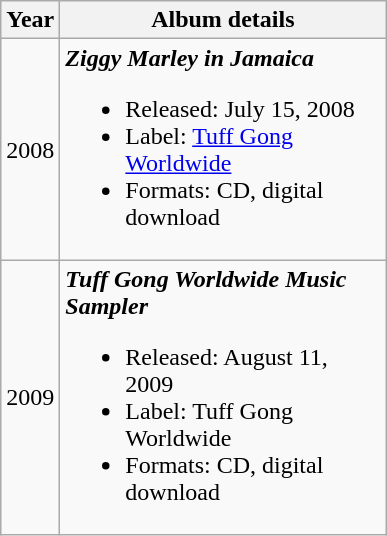<table class="wikitable" style=text-align:center;>
<tr>
<th rowspan="1" style="width:30px;">Year</th>
<th rowspan="1" style="width:210px;">Album details</th>
</tr>
<tr>
<td>2008</td>
<td align=left><strong><em>Ziggy Marley in Jamaica</em></strong><br><ul><li>Released: July 15, 2008</li><li>Label: <a href='#'>Tuff Gong Worldwide</a></li><li>Formats: CD, digital download</li></ul></td>
</tr>
<tr>
<td>2009</td>
<td align=left><strong><em>Tuff Gong Worldwide Music Sampler</em></strong><br><ul><li>Released: August 11, 2009</li><li>Label: Tuff Gong Worldwide</li><li>Formats: CD, digital download</li></ul></td>
</tr>
</table>
